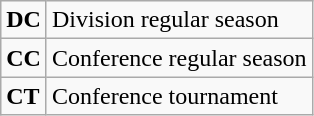<table class="wikitable">
<tr>
<td><strong>DC</strong></td>
<td>Division regular season</td>
</tr>
<tr>
<td><strong>CC</strong></td>
<td>Conference regular season</td>
</tr>
<tr>
<td><strong>CT</strong></td>
<td>Conference tournament</td>
</tr>
</table>
